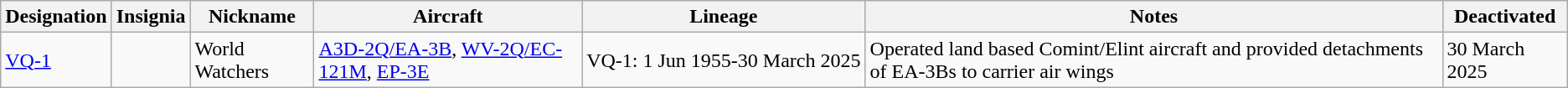<table class="wikitable">
<tr>
<th>Designation</th>
<th>Insignia</th>
<th>Nickname</th>
<th>Aircraft</th>
<th>Lineage</th>
<th>Notes</th>
<th>Deactivated</th>
</tr>
<tr>
<td><a href='#'>VQ-1</a></td>
<td></td>
<td>World Watchers</td>
<td><a href='#'>A3D-2Q/EA-3B</a>, <a href='#'>WV-2Q/EC-121M</a>, <a href='#'>EP-3E</a></td>
<td style="white-space: nowrap;">VQ-1: 1 Jun 1955-30 March 2025</td>
<td>Operated land based Comint/Elint aircraft and provided detachments of EA-3Bs to carrier air wings</td>
<td>30 March 2025</td>
</tr>
</table>
